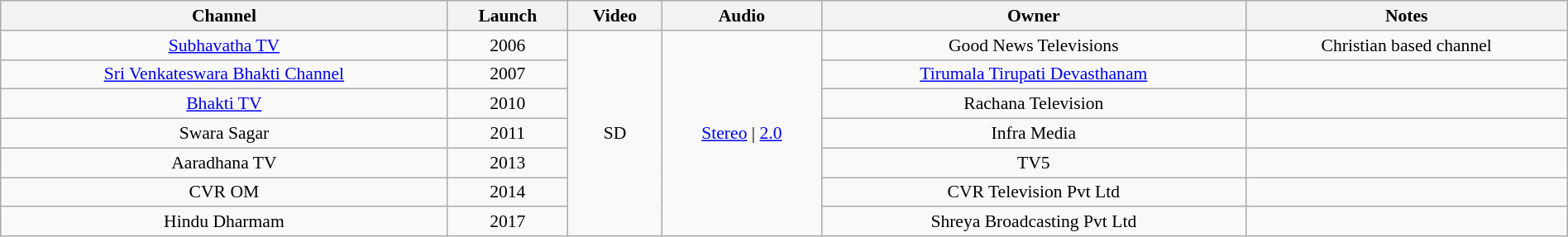<table class="wikitable sortable" style="border-collapse:collapse; font-size: 90%; text-align:center" width="100%">
<tr>
<th>Channel</th>
<th>Launch</th>
<th>Video</th>
<th>Audio</th>
<th>Owner</th>
<th>Notes</th>
</tr>
<tr>
<td><a href='#'>Subhavatha TV</a></td>
<td>2006</td>
<td rowspan="7">SD</td>
<td rowspan="7"><a href='#'>Stereo</a> | <a href='#'>2.0</a></td>
<td>Good News Televisions</td>
<td>Christian based channel</td>
</tr>
<tr>
<td><a href='#'>Sri Venkateswara Bhakti Channel</a></td>
<td>2007</td>
<td><a href='#'>Tirumala Tirupati Devasthanam</a></td>
<td></td>
</tr>
<tr>
<td><a href='#'>Bhakti TV</a></td>
<td>2010</td>
<td>Rachana Television</td>
<td></td>
</tr>
<tr>
<td>Swara Sagar</td>
<td>2011</td>
<td>Infra Media</td>
<td></td>
</tr>
<tr>
<td>Aaradhana TV</td>
<td>2013</td>
<td>TV5</td>
<td></td>
</tr>
<tr>
<td>CVR OM</td>
<td>2014</td>
<td>CVR Television Pvt Ltd</td>
<td></td>
</tr>
<tr>
<td>Hindu Dharmam</td>
<td>2017</td>
<td>Shreya Broadcasting Pvt Ltd</td>
<td></td>
</tr>
</table>
